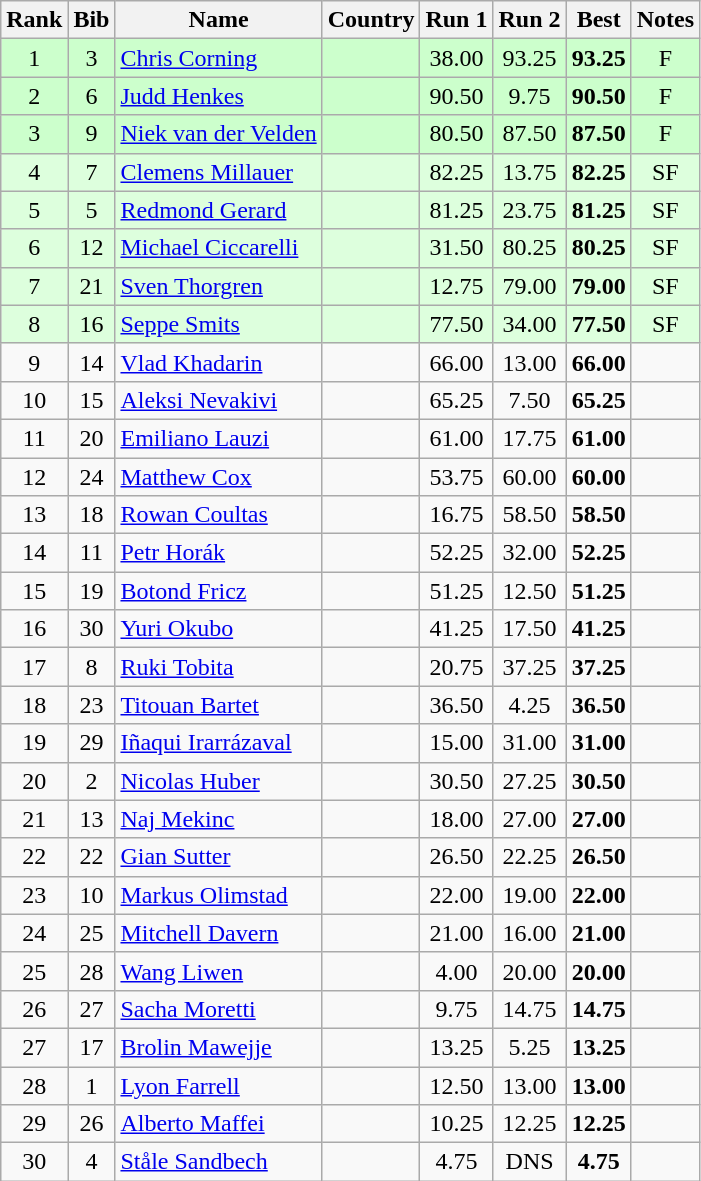<table class="wikitable sortable" style="text-align:center">
<tr>
<th>Rank</th>
<th>Bib</th>
<th>Name</th>
<th>Country</th>
<th>Run 1</th>
<th>Run 2</th>
<th>Best</th>
<th>Notes</th>
</tr>
<tr bgcolor=ccffcc>
<td>1</td>
<td>3</td>
<td align=left><a href='#'>Chris Corning</a></td>
<td align=left></td>
<td>38.00</td>
<td>93.25</td>
<td><strong>93.25</strong></td>
<td>F</td>
</tr>
<tr bgcolor=ccffcc>
<td>2</td>
<td>6</td>
<td align=left><a href='#'>Judd Henkes</a></td>
<td align=left></td>
<td>90.50</td>
<td>9.75</td>
<td><strong>90.50</strong></td>
<td>F</td>
</tr>
<tr bgcolor=ccffcc>
<td>3</td>
<td>9</td>
<td align=left><a href='#'>Niek van der Velden</a></td>
<td align=left></td>
<td>80.50</td>
<td>87.50</td>
<td><strong>87.50</strong></td>
<td>F</td>
</tr>
<tr bgcolor=ddffdd>
<td>4</td>
<td>7</td>
<td align=left><a href='#'>Clemens Millauer</a></td>
<td align=left></td>
<td>82.25</td>
<td>13.75</td>
<td><strong>82.25</strong></td>
<td>SF</td>
</tr>
<tr bgcolor=ddffdd>
<td>5</td>
<td>5</td>
<td align=left><a href='#'>Redmond Gerard</a></td>
<td align=left></td>
<td>81.25</td>
<td>23.75</td>
<td><strong>81.25</strong></td>
<td>SF</td>
</tr>
<tr bgcolor=ddffdd>
<td>6</td>
<td>12</td>
<td align=left><a href='#'>Michael Ciccarelli</a></td>
<td align=left></td>
<td>31.50</td>
<td>80.25</td>
<td><strong>80.25</strong></td>
<td>SF</td>
</tr>
<tr bgcolor=ddffdd>
<td>7</td>
<td>21</td>
<td align=left><a href='#'>Sven Thorgren</a></td>
<td align=left></td>
<td>12.75</td>
<td>79.00</td>
<td><strong>79.00</strong></td>
<td>SF</td>
</tr>
<tr bgcolor=ddffdd>
<td>8</td>
<td>16</td>
<td align=left><a href='#'>Seppe Smits</a></td>
<td align=left></td>
<td>77.50</td>
<td>34.00</td>
<td><strong>77.50</strong></td>
<td>SF</td>
</tr>
<tr>
<td>9</td>
<td>14</td>
<td align=left><a href='#'>Vlad Khadarin</a></td>
<td align=left></td>
<td>66.00</td>
<td>13.00</td>
<td><strong>66.00</strong></td>
<td></td>
</tr>
<tr>
<td>10</td>
<td>15</td>
<td align=left><a href='#'>Aleksi Nevakivi</a></td>
<td align=left></td>
<td>65.25</td>
<td>7.50</td>
<td><strong>65.25</strong></td>
<td></td>
</tr>
<tr>
<td>11</td>
<td>20</td>
<td align=left><a href='#'>Emiliano Lauzi</a></td>
<td align=left></td>
<td>61.00</td>
<td>17.75</td>
<td><strong>61.00</strong></td>
<td></td>
</tr>
<tr>
<td>12</td>
<td>24</td>
<td align=left><a href='#'>Matthew Cox</a></td>
<td align=left></td>
<td>53.75</td>
<td>60.00</td>
<td><strong>60.00</strong></td>
<td></td>
</tr>
<tr>
<td>13</td>
<td>18</td>
<td align=left><a href='#'>Rowan Coultas</a></td>
<td align=left></td>
<td>16.75</td>
<td>58.50</td>
<td><strong>58.50</strong></td>
<td></td>
</tr>
<tr>
<td>14</td>
<td>11</td>
<td align=left><a href='#'>Petr Horák</a></td>
<td align=left></td>
<td>52.25</td>
<td>32.00</td>
<td><strong>52.25</strong></td>
<td></td>
</tr>
<tr>
<td>15</td>
<td>19</td>
<td align=left><a href='#'>Botond Fricz</a></td>
<td align=left></td>
<td>51.25</td>
<td>12.50</td>
<td><strong>51.25</strong></td>
<td></td>
</tr>
<tr>
<td>16</td>
<td>30</td>
<td align=left><a href='#'>Yuri Okubo</a></td>
<td align=left></td>
<td>41.25</td>
<td>17.50</td>
<td><strong>41.25</strong></td>
<td></td>
</tr>
<tr>
<td>17</td>
<td>8</td>
<td align=left><a href='#'>Ruki Tobita</a></td>
<td align=left></td>
<td>20.75</td>
<td>37.25</td>
<td><strong>37.25</strong></td>
<td></td>
</tr>
<tr>
<td>18</td>
<td>23</td>
<td align=left><a href='#'>Titouan Bartet</a></td>
<td align=left></td>
<td>36.50</td>
<td>4.25</td>
<td><strong>36.50</strong></td>
<td></td>
</tr>
<tr>
<td>19</td>
<td>29</td>
<td align=left><a href='#'>Iñaqui Irarrázaval</a></td>
<td align=left></td>
<td>15.00</td>
<td>31.00</td>
<td><strong>31.00</strong></td>
<td></td>
</tr>
<tr>
<td>20</td>
<td>2</td>
<td align=left><a href='#'>Nicolas Huber</a></td>
<td align=left></td>
<td>30.50</td>
<td>27.25</td>
<td><strong>30.50</strong></td>
<td></td>
</tr>
<tr>
<td>21</td>
<td>13</td>
<td align=left><a href='#'>Naj Mekinc</a></td>
<td align=left></td>
<td>18.00</td>
<td>27.00</td>
<td><strong>27.00</strong></td>
<td></td>
</tr>
<tr>
<td>22</td>
<td>22</td>
<td align=left><a href='#'>Gian Sutter</a></td>
<td align=left></td>
<td>26.50</td>
<td>22.25</td>
<td><strong>26.50</strong></td>
<td></td>
</tr>
<tr>
<td>23</td>
<td>10</td>
<td align=left><a href='#'>Markus Olimstad</a></td>
<td align=left></td>
<td>22.00</td>
<td>19.00</td>
<td><strong>22.00</strong></td>
<td></td>
</tr>
<tr>
<td>24</td>
<td>25</td>
<td align=left><a href='#'>Mitchell Davern</a></td>
<td align=left></td>
<td>21.00</td>
<td>16.00</td>
<td><strong>21.00</strong></td>
<td></td>
</tr>
<tr>
<td>25</td>
<td>28</td>
<td align=left><a href='#'>Wang Liwen</a></td>
<td align=left></td>
<td>4.00</td>
<td>20.00</td>
<td><strong>20.00</strong></td>
<td></td>
</tr>
<tr>
<td>26</td>
<td>27</td>
<td align=left><a href='#'>Sacha Moretti</a></td>
<td align=left></td>
<td>9.75</td>
<td>14.75</td>
<td><strong>14.75</strong></td>
<td></td>
</tr>
<tr>
<td>27</td>
<td>17</td>
<td align=left><a href='#'>Brolin Mawejje</a></td>
<td align=left></td>
<td>13.25</td>
<td>5.25</td>
<td><strong>13.25</strong></td>
<td></td>
</tr>
<tr>
<td>28</td>
<td>1</td>
<td align=left><a href='#'>Lyon Farrell</a></td>
<td align=left></td>
<td>12.50</td>
<td>13.00</td>
<td><strong>13.00</strong></td>
<td></td>
</tr>
<tr>
<td>29</td>
<td>26</td>
<td align=left><a href='#'>Alberto Maffei</a></td>
<td align=left></td>
<td>10.25</td>
<td>12.25</td>
<td><strong>12.25</strong></td>
<td></td>
</tr>
<tr>
<td>30</td>
<td>4</td>
<td align=left><a href='#'>Ståle Sandbech</a></td>
<td align=left></td>
<td>4.75</td>
<td>DNS</td>
<td><strong>4.75</strong></td>
<td></td>
</tr>
</table>
